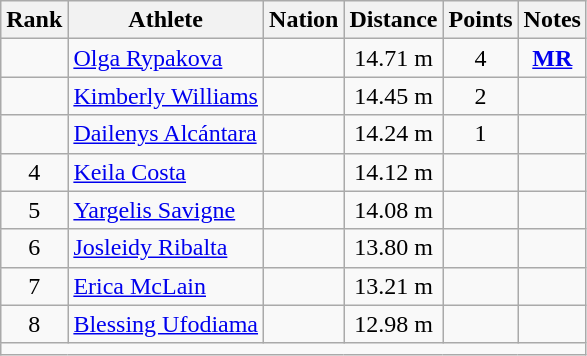<table class="wikitable mw-datatable sortable" style="text-align:center;">
<tr>
<th>Rank</th>
<th>Athlete</th>
<th>Nation</th>
<th>Distance</th>
<th>Points</th>
<th>Notes</th>
</tr>
<tr>
<td></td>
<td align=left><a href='#'>Olga Rypakova</a></td>
<td align=left></td>
<td>14.71 m </td>
<td>4</td>
<td><strong><a href='#'>MR</a></strong></td>
</tr>
<tr>
<td></td>
<td align=left><a href='#'>Kimberly Williams</a></td>
<td align=left></td>
<td>14.45 m </td>
<td>2</td>
<td></td>
</tr>
<tr>
<td></td>
<td align=left><a href='#'>Dailenys Alcántara</a></td>
<td align=left></td>
<td>14.24 m </td>
<td>1</td>
<td></td>
</tr>
<tr>
<td>4</td>
<td align=left><a href='#'>Keila Costa</a></td>
<td align=left></td>
<td>14.12 m </td>
<td></td>
<td></td>
</tr>
<tr>
<td>5</td>
<td align=left><a href='#'>Yargelis Savigne</a></td>
<td align=left></td>
<td>14.08 m </td>
<td></td>
<td></td>
</tr>
<tr>
<td>6</td>
<td align=left><a href='#'>Josleidy Ribalta</a></td>
<td align=left></td>
<td>13.80 m </td>
<td></td>
<td></td>
</tr>
<tr>
<td>7</td>
<td align=left><a href='#'>Erica McLain</a></td>
<td align=left></td>
<td>13.21 m </td>
<td></td>
<td></td>
</tr>
<tr>
<td>8</td>
<td align=left><a href='#'>Blessing Ufodiama</a></td>
<td align=left></td>
<td>12.98 m </td>
<td></td>
<td></td>
</tr>
<tr class="sortbottom">
<td colspan=6></td>
</tr>
</table>
